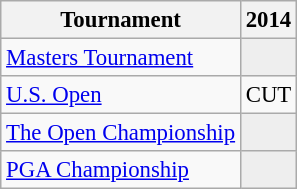<table class="wikitable" style="font-size:95%;text-align:center;">
<tr>
<th>Tournament</th>
<th>2014</th>
</tr>
<tr>
<td align=left><a href='#'>Masters Tournament</a></td>
<td style="background:#eeeeee;"></td>
</tr>
<tr>
<td align=left><a href='#'>U.S. Open</a></td>
<td>CUT</td>
</tr>
<tr>
<td align=left><a href='#'>The Open Championship</a></td>
<td style="background:#eeeeee;"></td>
</tr>
<tr>
<td align=left><a href='#'>PGA Championship</a></td>
<td style="background:#eeeeee;"></td>
</tr>
</table>
